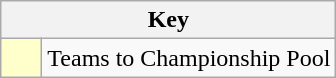<table class="wikitable" style="text-align: center;">
<tr>
<th colspan=2>Key</th>
</tr>
<tr>
<td style="background:#ffffcc; width:20px;"></td>
<td align=left>Teams to Championship Pool</td>
</tr>
</table>
